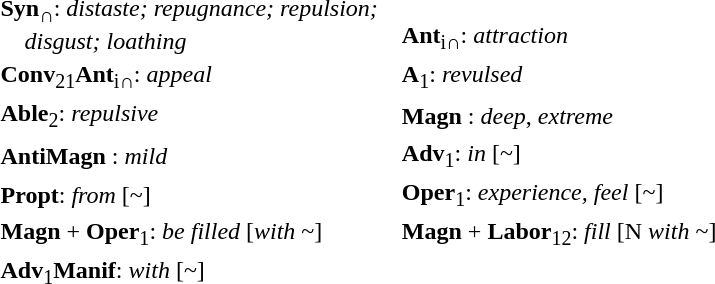<table>
<tr>
<td><strong>Syn</strong><sub>∩</sub>: <em>distaste; repugnance; repulsion; <br>    disgust; loathing</em></td>
<td>  </td>
<td><br><strong>Ant</strong><sub>i∩</sub>: <em>attraction</em></td>
</tr>
<tr>
<td><strong>Conv</strong><sub>21</sub><strong>Ant</strong><sub>i∩</sub>: <em>appeal</em></td>
<td>  </td>
<td><strong>A</strong><sub>1</sub>: <em>revulsed</em></td>
</tr>
<tr>
<td><strong>Able</strong><sub>2</sub>: <em>repulsive</em></td>
<td>  </td>
<td><strong>Magn</strong> : <em>deep</em>,  <em>extreme</em></td>
</tr>
<tr>
<td><strong>AntiMagn</strong> : <em>mild</em></td>
<td>  </td>
<td><strong>Adv</strong><sub>1</sub>: <em>in</em> [~]</td>
</tr>
<tr>
<td><strong>Propt</strong>: <em>from</em> [~]</td>
<td>  </td>
<td><strong>Oper</strong><sub>1</sub>: <em>experience, feel</em> [~]</td>
</tr>
<tr>
<td><strong>Magn</strong> + <strong>Oper</strong><sub>1</sub>: <em>be filled</em> [<em>with</em> ~]</td>
<td>  </td>
<td><strong>Magn</strong> + <strong>Labor</strong><sub>12</sub>: <em>fill</em> [N <em>with</em> ~]</td>
</tr>
<tr>
<td><strong>Adv</strong><sub>1</sub><strong>Manif</strong>: <em>with</em> [~]</td>
<td>  </td>
<td>  </td>
<td></td>
</tr>
</table>
